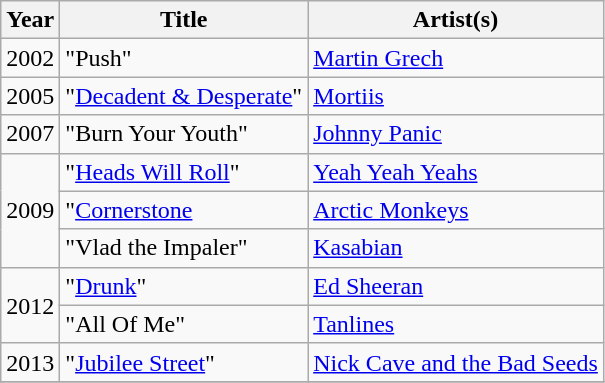<table class="wikitable">
<tr>
<th>Year</th>
<th>Title</th>
<th>Artist(s)</th>
</tr>
<tr>
<td>2002</td>
<td>"Push"</td>
<td><a href='#'>Martin Grech</a></td>
</tr>
<tr>
<td>2005</td>
<td>"<a href='#'>Decadent & Desperate</a>"</td>
<td><a href='#'>Mortiis</a></td>
</tr>
<tr>
<td>2007</td>
<td>"Burn Your Youth"</td>
<td><a href='#'>Johnny Panic</a></td>
</tr>
<tr>
<td rowspan="3">2009</td>
<td>"<a href='#'>Heads Will Roll</a>"</td>
<td><a href='#'>Yeah Yeah Yeahs</a></td>
</tr>
<tr>
<td>"<a href='#'>Cornerstone</a><em></td>
<td><a href='#'>Arctic Monkeys</a></td>
</tr>
<tr>
<td>"Vlad the Impaler"</td>
<td><a href='#'>Kasabian</a></td>
</tr>
<tr>
<td rowspan="2">2012</td>
<td>"<a href='#'>Drunk</a>"</td>
<td><a href='#'>Ed Sheeran</a></td>
</tr>
<tr>
<td>"All Of Me"</td>
<td><a href='#'>Tanlines</a></td>
</tr>
<tr>
<td>2013</td>
<td>"<a href='#'>Jubilee Street</a>"</td>
<td><a href='#'>Nick Cave and the Bad Seeds</a></td>
</tr>
<tr>
</tr>
</table>
